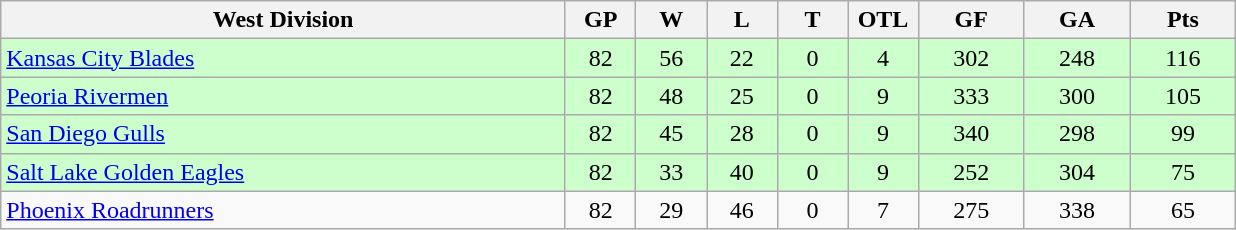<table class="wikitable">
<tr>
<th width="40%">West Division</th>
<th width="5%">GP</th>
<th width="5%">W</th>
<th width="5%">L</th>
<th width="5%">T</th>
<th width="5%">OTL</th>
<th width="7.5%">GF</th>
<th width="7.5%">GA</th>
<th width="7.5%">Pts</th>
</tr>
<tr align="center" bgcolor="#CCFFCC">
<td align="left"><a href='#'>Kansas City Blades</a></td>
<td>82</td>
<td>56</td>
<td>22</td>
<td>0</td>
<td>4</td>
<td>302</td>
<td>248</td>
<td>116</td>
</tr>
<tr align="center" bgcolor="#CCFFCC">
<td align="left"><a href='#'>Peoria Rivermen</a></td>
<td>82</td>
<td>48</td>
<td>25</td>
<td>0</td>
<td>9</td>
<td>333</td>
<td>300</td>
<td>105</td>
</tr>
<tr align="center" bgcolor="#CCFFCC">
<td align="left"><a href='#'>San Diego Gulls</a></td>
<td>82</td>
<td>45</td>
<td>28</td>
<td>0</td>
<td>9</td>
<td>340</td>
<td>298</td>
<td>99</td>
</tr>
<tr align="center" bgcolor="#CCFFCC">
<td align="left"><a href='#'>Salt Lake Golden Eagles</a></td>
<td>82</td>
<td>33</td>
<td>40</td>
<td>0</td>
<td>9</td>
<td>252</td>
<td>304</td>
<td>75</td>
</tr>
<tr align="center">
<td align="left"><a href='#'>Phoenix Roadrunners</a></td>
<td>82</td>
<td>29</td>
<td>46</td>
<td>0</td>
<td>7</td>
<td>275</td>
<td>338</td>
<td>65</td>
</tr>
</table>
